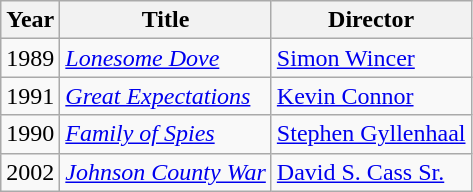<table class="wikitable">
<tr>
<th>Year</th>
<th>Title</th>
<th>Director</th>
</tr>
<tr>
<td>1989</td>
<td><em><a href='#'>Lonesome Dove</a></em></td>
<td><a href='#'>Simon Wincer</a></td>
</tr>
<tr>
<td>1991</td>
<td><em><a href='#'>Great Expectations</a></em></td>
<td><a href='#'>Kevin Connor</a></td>
</tr>
<tr>
<td>1990</td>
<td><em><a href='#'>Family of Spies</a></em></td>
<td><a href='#'>Stephen Gyllenhaal</a></td>
</tr>
<tr>
<td>2002</td>
<td><em><a href='#'>Johnson County War</a></em></td>
<td><a href='#'>David S. Cass Sr.</a></td>
</tr>
</table>
